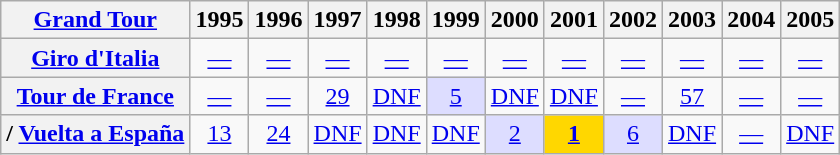<table class="wikitable plainrowheaders">
<tr>
<th scope="col"><a href='#'>Grand Tour</a></th>
<th scope="col">1995</th>
<th scope="col">1996</th>
<th scope="col">1997</th>
<th scope="col">1998</th>
<th scope="col">1999</th>
<th scope="col">2000</th>
<th scope="col">2001</th>
<th scope="col">2002</th>
<th scope="col">2003</th>
<th scope="col">2004</th>
<th scope="col">2005</th>
</tr>
<tr style="text-align:center;">
<th scope="row"> <a href='#'>Giro d'Italia</a></th>
<td><a href='#'>—</a></td>
<td><a href='#'>—</a></td>
<td><a href='#'>—</a></td>
<td><a href='#'>—</a></td>
<td><a href='#'>—</a></td>
<td><a href='#'>—</a></td>
<td><a href='#'>—</a></td>
<td><a href='#'>—</a></td>
<td><a href='#'>—</a></td>
<td><a href='#'>—</a></td>
<td><a href='#'>—</a></td>
</tr>
<tr style="text-align:center;">
<th scope="row"> <a href='#'>Tour de France</a></th>
<td><a href='#'>—</a></td>
<td><a href='#'>—</a></td>
<td><a href='#'>29</a></td>
<td><a href='#'>DNF</a></td>
<td style="background:#ddddff;"><a href='#'>5</a></td>
<td><a href='#'>DNF</a></td>
<td><a href='#'>DNF</a></td>
<td><a href='#'>—</a></td>
<td><a href='#'>57</a></td>
<td><a href='#'>—</a></td>
<td><a href='#'>—</a></td>
</tr>
<tr style="text-align:center;">
<th scope="row">/ <a href='#'>Vuelta a España</a></th>
<td><a href='#'>13</a></td>
<td><a href='#'>24</a></td>
<td><a href='#'>DNF</a></td>
<td><a href='#'>DNF</a></td>
<td><a href='#'>DNF</a></td>
<td style="background:#ddddff;"><a href='#'>2</a></td>
<td bgcolor=gold><strong><a href='#'>1</a></strong></td>
<td style="background:#ddddff;"><a href='#'>6</a></td>
<td><a href='#'>DNF</a></td>
<td><a href='#'>—</a></td>
<td><a href='#'>DNF</a></td>
</tr>
</table>
